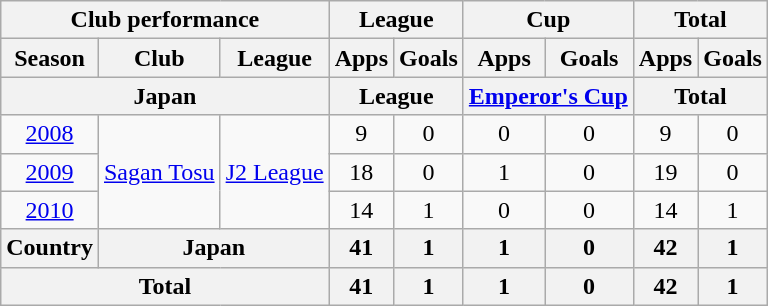<table class="wikitable" style="text-align:center;">
<tr>
<th colspan=3>Club performance</th>
<th colspan=2>League</th>
<th colspan=2>Cup</th>
<th colspan=2>Total</th>
</tr>
<tr>
<th>Season</th>
<th>Club</th>
<th>League</th>
<th>Apps</th>
<th>Goals</th>
<th>Apps</th>
<th>Goals</th>
<th>Apps</th>
<th>Goals</th>
</tr>
<tr>
<th colspan=3>Japan</th>
<th colspan=2>League</th>
<th colspan=2><a href='#'>Emperor's Cup</a></th>
<th colspan=2>Total</th>
</tr>
<tr>
<td><a href='#'>2008</a></td>
<td rowspan="3"><a href='#'>Sagan Tosu</a></td>
<td rowspan="3"><a href='#'>J2 League</a></td>
<td>9</td>
<td>0</td>
<td>0</td>
<td>0</td>
<td>9</td>
<td>0</td>
</tr>
<tr>
<td><a href='#'>2009</a></td>
<td>18</td>
<td>0</td>
<td>1</td>
<td>0</td>
<td>19</td>
<td>0</td>
</tr>
<tr>
<td><a href='#'>2010</a></td>
<td>14</td>
<td>1</td>
<td>0</td>
<td>0</td>
<td>14</td>
<td>1</td>
</tr>
<tr>
<th rowspan=1>Country</th>
<th colspan=2>Japan</th>
<th>41</th>
<th>1</th>
<th>1</th>
<th>0</th>
<th>42</th>
<th>1</th>
</tr>
<tr>
<th colspan=3>Total</th>
<th>41</th>
<th>1</th>
<th>1</th>
<th>0</th>
<th>42</th>
<th>1</th>
</tr>
</table>
